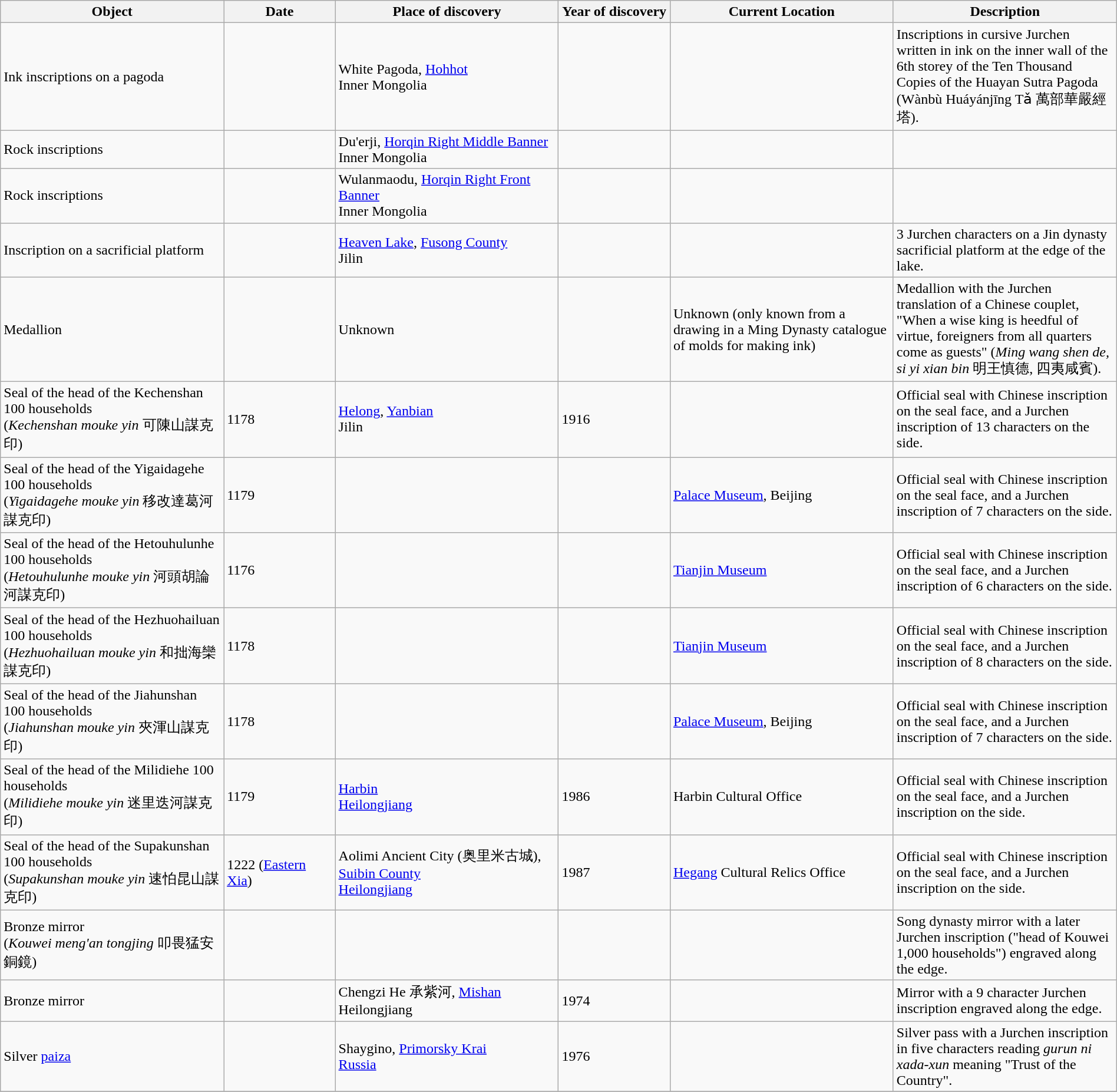<table class="wikitable sortable" style="width: 100%">
<tr>
<th width="20%">Object</th>
<th width="10%">Date</th>
<th width="20%">Place of discovery</th>
<th width="10%">Year of discovery</th>
<th width="20%">Current Location</th>
<th class="unsortable" width="20%">Description</th>
</tr>
<tr>
<td>Ink inscriptions on a pagoda<br></td>
<td></td>
<td>White Pagoda, <a href='#'>Hohhot</a><br>Inner Mongolia<br><small></small></td>
<td></td>
<td></td>
<td>Inscriptions in cursive Jurchen written in ink on the inner wall of the 6th storey of the Ten Thousand Copies of the Huayan Sutra Pagoda (Wànbù Huáyánjīng Tǎ 萬部華嚴經塔).</td>
</tr>
<tr>
<td>Rock inscriptions</td>
<td></td>
<td>Du'erji, <a href='#'>Horqin Right Middle Banner</a><br>Inner Mongolia<br><small></small></td>
<td></td>
<td></td>
<td></td>
</tr>
<tr>
<td>Rock inscriptions</td>
<td></td>
<td>Wulanmaodu, <a href='#'>Horqin Right Front Banner</a><br>Inner Mongolia<br><small></small></td>
<td></td>
<td></td>
<td></td>
</tr>
<tr>
<td>Inscription on a sacrificial platform</td>
<td></td>
<td><a href='#'>Heaven Lake</a>, <a href='#'>Fusong County</a><br>Jilin<br><small></small></td>
<td></td>
<td></td>
<td>3 Jurchen characters on a Jin dynasty sacrificial platform at the edge of the lake.</td>
</tr>
<tr>
<td>Medallion</td>
<td></td>
<td>Unknown</td>
<td></td>
<td>Unknown (only known from a drawing in a Ming Dynasty catalogue of molds for making ink)</td>
<td>Medallion with the Jurchen translation of a Chinese couplet, "When a wise king is heedful of virtue, foreigners from all quarters come as guests" (<em>Ming wang shen de, si yi xian bin</em> 明王慎德, 四夷咸賓).</td>
</tr>
<tr>
<td>Seal of the head of the Kechenshan 100 households<br>(<em>Kechenshan mouke yin</em> 可陳山謀克印)</td>
<td>1178</td>
<td><a href='#'>Helong</a>, <a href='#'>Yanbian</a><br>Jilin<br><small></small></td>
<td>1916</td>
<td></td>
<td>Official seal with Chinese inscription on the seal face, and a Jurchen inscription of 13 characters on the side.</td>
</tr>
<tr>
<td>Seal of the head of the Yigaidagehe 100 households<br>(<em>Yigaidagehe mouke yin</em> 移改達葛河謀克印)</td>
<td>1179</td>
<td></td>
<td></td>
<td><a href='#'>Palace Museum</a>, Beijing</td>
<td>Official seal with Chinese inscription on the seal face, and a Jurchen inscription of 7 characters on the side.</td>
</tr>
<tr>
<td>Seal of the head of the Hetouhulunhe 100 households<br>(<em>Hetouhulunhe mouke yin</em> 河頭胡論河謀克印)</td>
<td>1176</td>
<td></td>
<td></td>
<td><a href='#'>Tianjin Museum</a></td>
<td>Official seal with Chinese inscription on the seal face, and a Jurchen inscription of 6 characters on the side.</td>
</tr>
<tr>
<td>Seal of the head of the Hezhuohailuan 100 households<br>(<em>Hezhuohailuan mouke yin</em> 和拙海欒謀克印)</td>
<td>1178</td>
<td></td>
<td></td>
<td><a href='#'>Tianjin Museum</a></td>
<td>Official seal with Chinese inscription on the seal face, and a Jurchen inscription of 8 characters on the side.</td>
</tr>
<tr>
<td>Seal of the head of the Jiahunshan 100 households<br>(<em>Jiahunshan mouke yin</em> 夾渾山謀克印)</td>
<td>1178</td>
<td></td>
<td></td>
<td><a href='#'>Palace Museum</a>, Beijing</td>
<td>Official seal with Chinese inscription on the seal face, and a Jurchen inscription of 7 characters on the side.</td>
</tr>
<tr>
<td>Seal of the head of the Milidiehe 100 households<br>(<em>Milidiehe mouke yin</em> 迷里迭河謀克印)</td>
<td>1179</td>
<td><a href='#'>Harbin</a><br><a href='#'>Heilongjiang</a><br><small></small></td>
<td>1986</td>
<td>Harbin Cultural Office</td>
<td>Official seal with Chinese inscription on the seal face, and a Jurchen inscription on the side.</td>
</tr>
<tr>
<td>Seal of the head of the Supakunshan 100 households<br>(<em>Supakunshan mouke yin</em> 速怕昆山謀克印)</td>
<td>1222 (<a href='#'>Eastern Xia</a>)</td>
<td>Aolimi Ancient City (奥里米古城), <a href='#'>Suibin County</a><br><a href='#'>Heilongjiang</a><br><small></small></td>
<td>1987</td>
<td><a href='#'>Hegang</a> Cultural Relics Office</td>
<td>Official seal with Chinese inscription on the seal face, and a Jurchen inscription on the side.</td>
</tr>
<tr>
<td>Bronze mirror<br>(<em>Kouwei meng'an tongjing</em> 叩畏猛安銅鏡)</td>
<td></td>
<td></td>
<td></td>
<td></td>
<td>Song dynasty mirror with a later Jurchen inscription ("head of Kouwei 1,000 households") engraved along the edge.</td>
</tr>
<tr>
<td>Bronze mirror</td>
<td></td>
<td>Chengzi He 承紫河, <a href='#'>Mishan</a><br>Heilongjiang<br><small></small></td>
<td>1974</td>
<td></td>
<td>Mirror with a 9 character Jurchen inscription engraved along the edge.</td>
</tr>
<tr>
<td>Silver <a href='#'>paiza</a></td>
<td></td>
<td>Shaygino, <a href='#'>Primorsky Krai</a><br><a href='#'>Russia</a><br><small></small></td>
<td>1976</td>
<td></td>
<td>Silver pass with a Jurchen inscription in five characters reading <em>gurun ni xada-xun</em> meaning "Trust of the Country".</td>
</tr>
<tr>
</tr>
</table>
